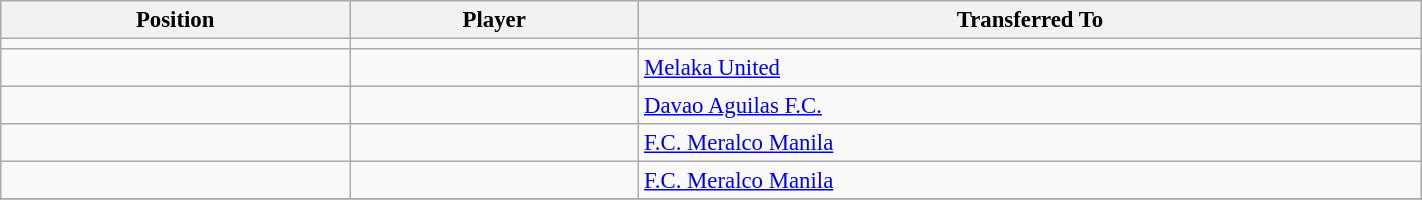<table class="wikitable sortable" style="width:75%; text-align:center; font-size:95%; text-align:left;">
<tr>
<th><strong>Position</strong></th>
<th><strong>Player</strong></th>
<th><strong>Transferred To</strong></th>
</tr>
<tr>
<td></td>
<td></td>
<td></td>
</tr>
<tr>
<td></td>
<td></td>
<td> <a href='#'>Melaka United</a></td>
</tr>
<tr>
<td></td>
<td></td>
<td> <a href='#'>Davao Aguilas F.C.</a></td>
</tr>
<tr>
<td></td>
<td></td>
<td> <a href='#'>F.C. Meralco Manila</a></td>
</tr>
<tr>
<td></td>
<td></td>
<td> <a href='#'>F.C. Meralco Manila</a></td>
</tr>
<tr>
</tr>
</table>
